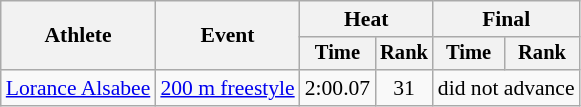<table class=wikitable style="font-size:90%">
<tr>
<th rowspan=2>Athlete</th>
<th rowspan=2>Event</th>
<th colspan="2">Heat</th>
<th colspan="2">Final</th>
</tr>
<tr style="font-size:95%">
<th>Time</th>
<th>Rank</th>
<th>Time</th>
<th>Rank</th>
</tr>
<tr align=center>
<td align=left><a href='#'>Lorance Alsabee</a></td>
<td align=left><a href='#'>200 m freestyle</a></td>
<td>2:00.07</td>
<td>31</td>
<td colspan=2>did not advance</td>
</tr>
</table>
